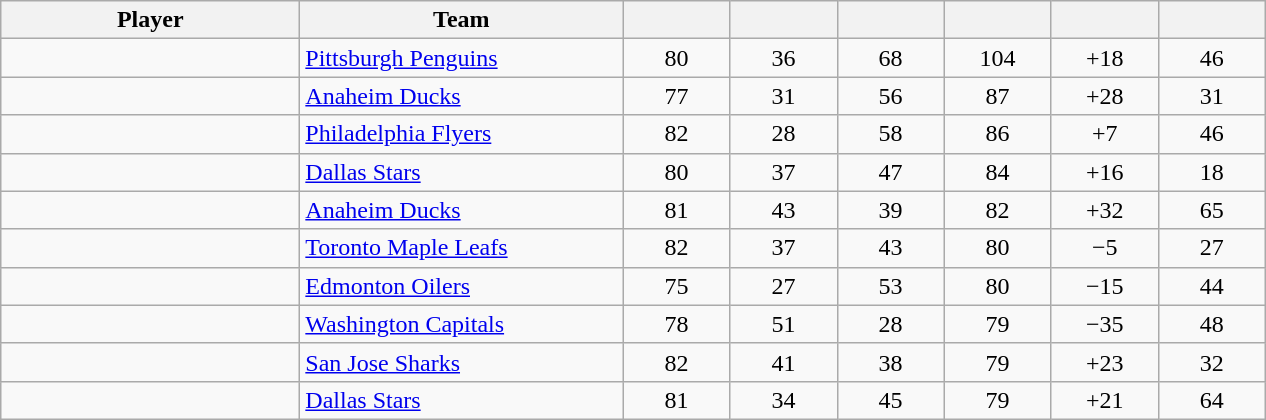<table class="wikitable sortable">
<tr>
<th style="width: 12em;">Player</th>
<th style="width: 13em;">Team</th>
<th style="width: 4em;"></th>
<th style="width: 4em;"></th>
<th style="width: 4em;"></th>
<th style="width: 4em;"></th>
<th data-sort-type="number" style="width: 4em;"></th>
<th style="width: 4em;"></th>
</tr>
<tr style="text-align:center;">
<td style="text-align:left;"></td>
<td style="text-align:left;"><a href='#'>Pittsburgh Penguins</a></td>
<td>80</td>
<td>36</td>
<td>68</td>
<td>104</td>
<td>+18</td>
<td>46</td>
</tr>
<tr style="text-align:center;">
<td style="text-align:left;"></td>
<td style="text-align:left;"><a href='#'>Anaheim Ducks</a></td>
<td>77</td>
<td>31</td>
<td>56</td>
<td>87</td>
<td>+28</td>
<td>31</td>
</tr>
<tr style="text-align:center;">
<td style="text-align:left;"></td>
<td style="text-align:left;"><a href='#'>Philadelphia Flyers</a></td>
<td>82</td>
<td>28</td>
<td>58</td>
<td>86</td>
<td>+7</td>
<td>46</td>
</tr>
<tr style="text-align:center;">
<td style="text-align:left;"></td>
<td style="text-align:left;"><a href='#'>Dallas Stars</a></td>
<td>80</td>
<td>37</td>
<td>47</td>
<td>84</td>
<td>+16</td>
<td>18</td>
</tr>
<tr style="text-align:center;">
<td style="text-align:left;"></td>
<td style="text-align:left;"><a href='#'>Anaheim Ducks</a></td>
<td>81</td>
<td>43</td>
<td>39</td>
<td>82</td>
<td>+32</td>
<td>65</td>
</tr>
<tr style="text-align:center;">
<td style="text-align:left;"></td>
<td style="text-align:left;"><a href='#'>Toronto Maple Leafs</a></td>
<td>82</td>
<td>37</td>
<td>43</td>
<td>80</td>
<td>−5</td>
<td>27</td>
</tr>
<tr style="text-align:center;">
<td style="text-align:left;"></td>
<td style="text-align:left;"><a href='#'>Edmonton Oilers</a></td>
<td>75</td>
<td>27</td>
<td>53</td>
<td>80</td>
<td>−15</td>
<td>44</td>
</tr>
<tr style="text-align:center;">
<td style="text-align:left;"></td>
<td style="text-align:left;"><a href='#'>Washington Capitals</a></td>
<td>78</td>
<td>51</td>
<td>28</td>
<td>79</td>
<td>−35</td>
<td>48</td>
</tr>
<tr style="text-align:center;">
<td style="text-align:left;"></td>
<td style="text-align:left;"><a href='#'>San Jose Sharks</a></td>
<td>82</td>
<td>41</td>
<td>38</td>
<td>79</td>
<td>+23</td>
<td>32</td>
</tr>
<tr style="text-align:center;">
<td style="text-align:left;"></td>
<td style="text-align:left;"><a href='#'>Dallas Stars</a></td>
<td>81</td>
<td>34</td>
<td>45</td>
<td>79</td>
<td>+21</td>
<td>64</td>
</tr>
</table>
